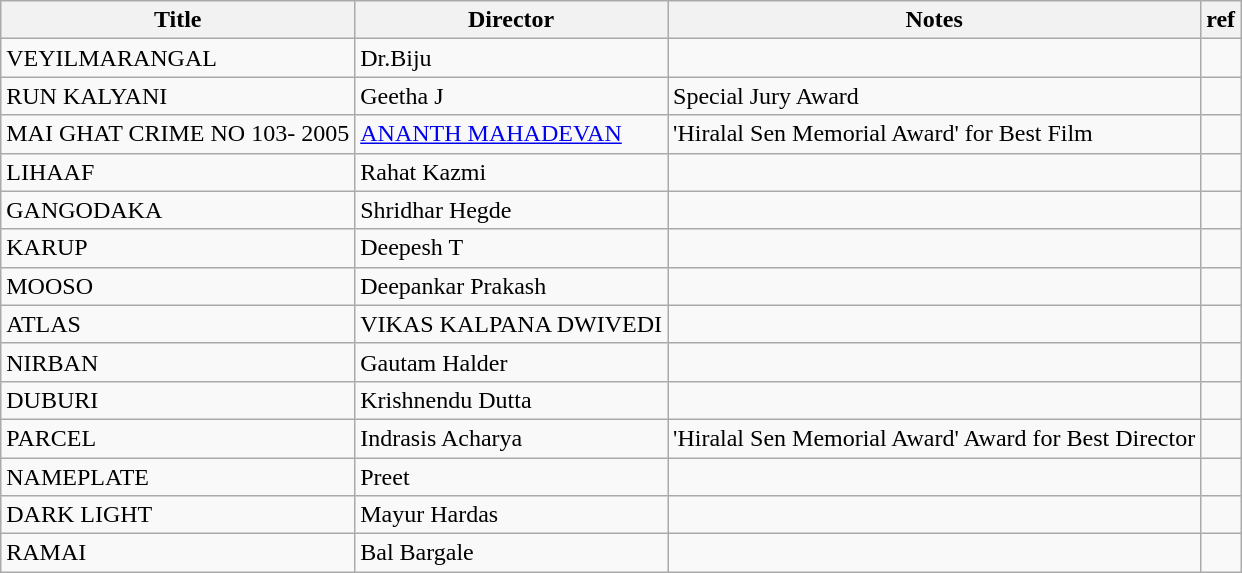<table class="wikitable">
<tr>
<th>Title</th>
<th>Director</th>
<th>Notes</th>
<th>ref</th>
</tr>
<tr>
<td>VEYILMARANGAL</td>
<td>Dr.Biju</td>
<td></td>
<td></td>
</tr>
<tr>
<td>RUN KALYANI</td>
<td>Geetha J</td>
<td>Special Jury Award</td>
<td></td>
</tr>
<tr>
<td>MAI GHAT CRIME NO 103- 2005</td>
<td><a href='#'>ANANTH MAHADEVAN</a></td>
<td>'Hiralal Sen Memorial Award' for Best Film</td>
<td></td>
</tr>
<tr>
<td>LIHAAF</td>
<td>Rahat Kazmi</td>
<td></td>
<td></td>
</tr>
<tr>
<td>GANGODAKA</td>
<td>Shridhar Hegde</td>
<td></td>
<td></td>
</tr>
<tr>
<td>KARUP</td>
<td>Deepesh T</td>
<td></td>
<td></td>
</tr>
<tr>
<td>MOOSO</td>
<td>Deepankar Prakash</td>
<td></td>
<td></td>
</tr>
<tr>
<td>ATLAS</td>
<td>VIKAS KALPANA DWIVEDI</td>
<td></td>
<td></td>
</tr>
<tr>
<td>NIRBAN</td>
<td>Gautam Halder</td>
<td></td>
<td></td>
</tr>
<tr>
<td>DUBURI</td>
<td>Krishnendu Dutta</td>
<td></td>
<td></td>
</tr>
<tr>
<td>PARCEL</td>
<td>Indrasis Acharya</td>
<td>'Hiralal Sen Memorial Award' Award for Best Director</td>
<td></td>
</tr>
<tr>
<td>NAMEPLATE</td>
<td>Preet</td>
<td></td>
<td></td>
</tr>
<tr>
<td>DARK LIGHT</td>
<td>Mayur Hardas</td>
<td></td>
<td></td>
</tr>
<tr>
<td>RAMAI</td>
<td>Bal Bargale</td>
<td></td>
<td></td>
</tr>
</table>
